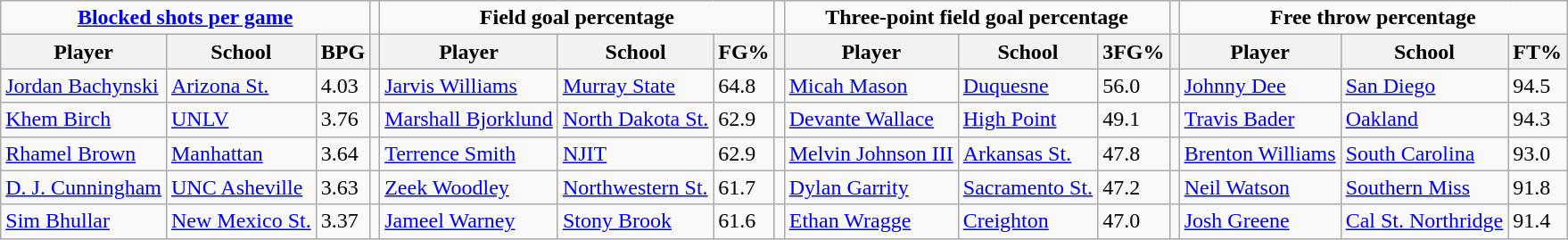<table class="wikitable" style="text-align: left;">
<tr>
<td colspan=3 style="text-align:center;"><strong><a href='#'>Blocked shots per game</a></strong></td>
<td></td>
<td colspan=3 style="text-align:center;"><strong>Field goal percentage</strong></td>
<td></td>
<td colspan=3 style="text-align:center;"><strong>Three-point field goal percentage</strong></td>
<td></td>
<td colspan=3 style="text-align:center;"><strong>Free throw percentage</strong></td>
</tr>
<tr>
<th>Player</th>
<th>School</th>
<th>BPG</th>
<th></th>
<th>Player</th>
<th>School</th>
<th>FG%</th>
<th></th>
<th>Player</th>
<th>School</th>
<th>3FG%</th>
<th></th>
<th>Player</th>
<th>School</th>
<th>FT%</th>
</tr>
<tr>
<td align="left"><a href='#'>Jordan Bachynski</a></td>
<td><a href='#'>Arizona St.</a></td>
<td>4.03</td>
<td></td>
<td><a href='#'>Jarvis Williams</a></td>
<td><a href='#'>Murray State</a></td>
<td>64.8</td>
<td></td>
<td><a href='#'>Micah Mason</a></td>
<td><a href='#'>Duquesne</a></td>
<td>56.0</td>
<td></td>
<td><a href='#'>Johnny Dee</a></td>
<td><a href='#'>San Diego</a></td>
<td>94.5</td>
</tr>
<tr>
<td align="left"><a href='#'>Khem Birch</a></td>
<td><a href='#'>UNLV</a></td>
<td>3.76</td>
<td></td>
<td><a href='#'>Marshall Bjorklund</a></td>
<td><a href='#'>North Dakota St.</a></td>
<td>62.9</td>
<td></td>
<td><a href='#'>Devante Wallace</a></td>
<td><a href='#'>High Point</a></td>
<td>49.1</td>
<td></td>
<td><a href='#'>Travis Bader</a></td>
<td><a href='#'>Oakland</a></td>
<td>94.3</td>
</tr>
<tr>
<td align="left"><a href='#'>Rhamel Brown</a></td>
<td><a href='#'>Manhattan</a></td>
<td>3.64</td>
<td></td>
<td><a href='#'>Terrence Smith</a></td>
<td><a href='#'>NJIT</a></td>
<td>62.9</td>
<td></td>
<td><a href='#'>Melvin Johnson III</a></td>
<td><a href='#'>Arkansas St.</a></td>
<td>47.8</td>
<td></td>
<td><a href='#'>Brenton Williams</a></td>
<td><a href='#'>South Carolina</a></td>
<td>93.0</td>
</tr>
<tr>
<td align="left"><a href='#'>D. J. Cunningham</a></td>
<td><a href='#'>UNC Asheville</a></td>
<td>3.63</td>
<td></td>
<td><a href='#'>Zeek Woodley</a></td>
<td><a href='#'>Northwestern St.</a></td>
<td>61.7</td>
<td></td>
<td><a href='#'>Dylan Garrity</a></td>
<td><a href='#'>Sacramento St.</a></td>
<td>47.2</td>
<td></td>
<td><a href='#'>Neil Watson</a></td>
<td><a href='#'>Southern Miss</a></td>
<td>91.8</td>
</tr>
<tr>
<td align="left"><a href='#'>Sim Bhullar</a></td>
<td><a href='#'>New Mexico St.</a></td>
<td>3.37</td>
<td></td>
<td><a href='#'>Jameel Warney</a></td>
<td><a href='#'>Stony Brook</a></td>
<td>61.6</td>
<td></td>
<td><a href='#'>Ethan Wragge</a></td>
<td><a href='#'>Creighton</a></td>
<td>47.0</td>
<td></td>
<td><a href='#'>Josh Greene</a></td>
<td><a href='#'>Cal St. Northridge</a></td>
<td>91.4</td>
</tr>
</table>
